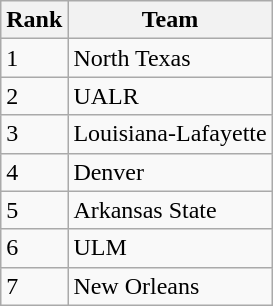<table class=wikitable>
<tr>
<th>Rank</th>
<th>Team</th>
</tr>
<tr>
<td>1</td>
<td>North Texas</td>
</tr>
<tr>
<td>2</td>
<td>UALR</td>
</tr>
<tr>
<td>3</td>
<td>Louisiana-Lafayette</td>
</tr>
<tr>
<td>4</td>
<td>Denver</td>
</tr>
<tr>
<td>5</td>
<td>Arkansas State</td>
</tr>
<tr>
<td>6</td>
<td>ULM</td>
</tr>
<tr>
<td>7</td>
<td>New Orleans</td>
</tr>
</table>
